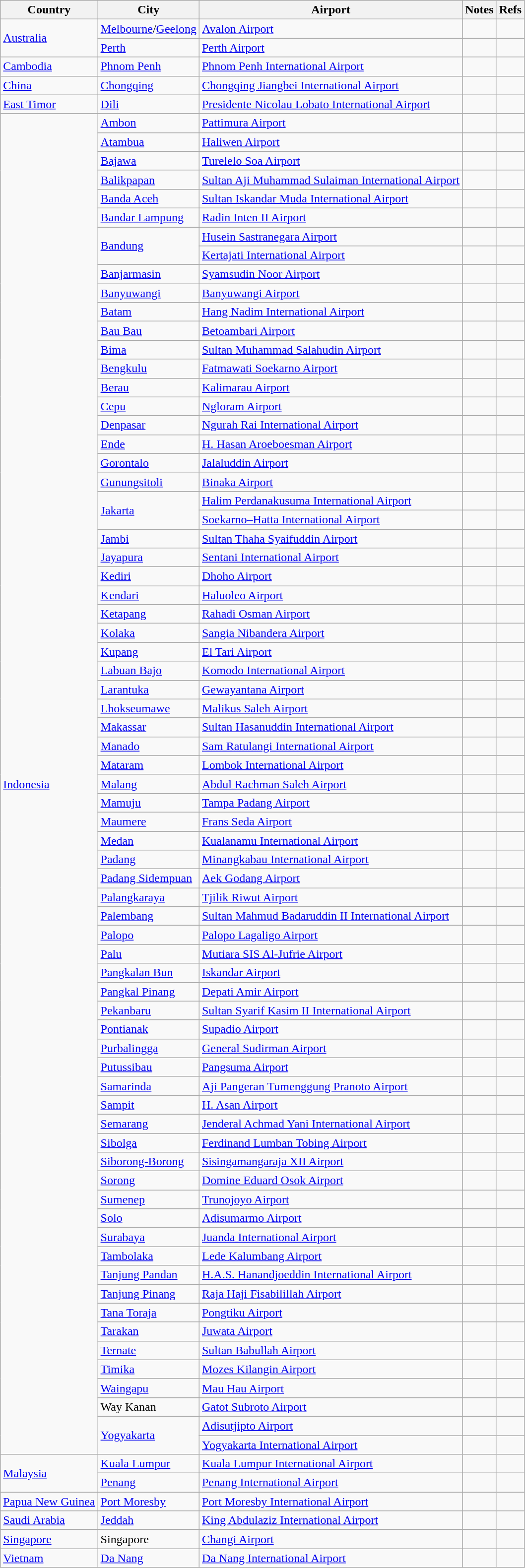<table class="wikitable">
<tr>
<th>Country</th>
<th>City</th>
<th>Airport</th>
<th>Notes</th>
<th>Refs</th>
</tr>
<tr>
<td rowspan="2"><a href='#'>Australia</a></td>
<td><a href='#'>Melbourne</a>/<a href='#'>Geelong</a></td>
<td><a href='#'>Avalon Airport</a></td>
<td></td>
<td align=center></td>
</tr>
<tr>
<td><a href='#'>Perth</a></td>
<td><a href='#'>Perth Airport</a></td>
<td></td>
<td align=center></td>
</tr>
<tr>
<td><a href='#'>Cambodia</a></td>
<td><a href='#'>Phnom Penh</a></td>
<td><a href='#'>Phnom Penh International Airport</a></td>
<td></td>
<td align=center></td>
</tr>
<tr>
<td><a href='#'>China</a></td>
<td><a href='#'>Chongqing</a></td>
<td><a href='#'>Chongqing Jiangbei International Airport</a></td>
<td></td>
<td align=center></td>
</tr>
<tr>
<td><a href='#'>East Timor</a></td>
<td><a href='#'>Dili</a></td>
<td><a href='#'>Presidente Nicolau Lobato International Airport</a></td>
<td align=center></td>
<td align=center></td>
</tr>
<tr>
<td rowspan="71"><a href='#'>Indonesia</a></td>
<td><a href='#'>Ambon</a></td>
<td><a href='#'>Pattimura Airport</a></td>
<td align=center></td>
<td align=center></td>
</tr>
<tr>
<td><a href='#'>Atambua</a></td>
<td><a href='#'>Haliwen Airport</a></td>
<td></td>
<td align=center></td>
</tr>
<tr>
<td><a href='#'>Bajawa</a></td>
<td><a href='#'>Turelelo Soa Airport</a></td>
<td></td>
<td align=center></td>
</tr>
<tr>
<td><a href='#'>Balikpapan</a></td>
<td><a href='#'>Sultan Aji Muhammad Sulaiman International Airport</a></td>
<td align=center></td>
<td align=center></td>
</tr>
<tr>
<td><a href='#'>Banda Aceh</a></td>
<td><a href='#'>Sultan Iskandar Muda International Airport</a></td>
<td></td>
<td align=center></td>
</tr>
<tr>
<td><a href='#'>Bandar Lampung</a></td>
<td><a href='#'>Radin Inten II Airport</a></td>
<td align=center></td>
<td align=center></td>
</tr>
<tr>
<td rowspan="2"><a href='#'>Bandung</a></td>
<td><a href='#'>Husein Sastranegara Airport</a></td>
<td></td>
<td align=center></td>
</tr>
<tr>
<td><a href='#'>Kertajati International Airport</a></td>
<td></td>
<td align=center></td>
</tr>
<tr>
<td><a href='#'>Banjarmasin</a></td>
<td><a href='#'>Syamsudin Noor Airport</a></td>
<td align=center></td>
<td align=center></td>
</tr>
<tr>
<td><a href='#'>Banyuwangi</a></td>
<td><a href='#'>Banyuwangi Airport</a></td>
<td align=center></td>
<td align=center></td>
</tr>
<tr>
<td><a href='#'>Batam</a></td>
<td><a href='#'>Hang Nadim International Airport</a></td>
<td></td>
<td align=center></td>
</tr>
<tr>
<td><a href='#'>Bau Bau</a></td>
<td><a href='#'>Betoambari Airport</a></td>
<td></td>
<td align=center></td>
</tr>
<tr>
<td><a href='#'>Bima</a></td>
<td><a href='#'>Sultan Muhammad Salahudin Airport</a></td>
<td></td>
<td align=center></td>
</tr>
<tr>
<td><a href='#'>Bengkulu</a></td>
<td><a href='#'>Fatmawati Soekarno Airport</a></td>
<td align=center></td>
<td align=center></td>
</tr>
<tr>
<td><a href='#'>Berau</a></td>
<td><a href='#'>Kalimarau Airport</a></td>
<td align=center></td>
<td align=center></td>
</tr>
<tr>
<td><a href='#'>Cepu</a></td>
<td><a href='#'>Ngloram Airport</a></td>
<td></td>
<td align=center></td>
</tr>
<tr>
<td><a href='#'>Denpasar</a></td>
<td><a href='#'>Ngurah Rai International Airport</a></td>
<td align=center></td>
<td align=center></td>
</tr>
<tr>
<td><a href='#'>Ende</a></td>
<td><a href='#'>H. Hasan Aroeboesman Airport</a></td>
<td></td>
<td align=center></td>
</tr>
<tr>
<td><a href='#'>Gorontalo</a></td>
<td><a href='#'>Jalaluddin Airport</a></td>
<td></td>
<td align=center></td>
</tr>
<tr>
<td><a href='#'>Gunungsitoli</a></td>
<td><a href='#'>Binaka Airport</a></td>
<td></td>
<td align=center></td>
</tr>
<tr>
<td rowspan="2"><a href='#'>Jakarta</a></td>
<td><a href='#'>Halim Perdanakusuma International Airport</a></td>
<td></td>
<td align=center></td>
</tr>
<tr>
<td><a href='#'>Soekarno–Hatta International Airport</a></td>
<td></td>
<td align=center></td>
</tr>
<tr>
<td><a href='#'>Jambi</a></td>
<td><a href='#'>Sultan Thaha Syaifuddin Airport</a></td>
<td align=center></td>
<td align=center></td>
</tr>
<tr>
<td><a href='#'>Jayapura</a></td>
<td><a href='#'>Sentani International Airport</a></td>
<td align=center></td>
<td align=center></td>
</tr>
<tr>
<td><a href='#'>Kediri</a></td>
<td><a href='#'>Dhoho Airport</a></td>
<td align=center></td>
<td align=center></td>
</tr>
<tr>
<td><a href='#'>Kendari</a></td>
<td><a href='#'>Haluoleo Airport</a></td>
<td align=center></td>
<td align=center></td>
</tr>
<tr>
<td><a href='#'>Ketapang</a></td>
<td><a href='#'>Rahadi Osman Airport</a></td>
<td></td>
<td align=center></td>
</tr>
<tr>
<td><a href='#'>Kolaka</a></td>
<td><a href='#'>Sangia Nibandera Airport</a></td>
<td></td>
<td align=center></td>
</tr>
<tr>
<td><a href='#'>Kupang</a></td>
<td><a href='#'>El Tari Airport</a></td>
<td align=center></td>
<td align=center></td>
</tr>
<tr>
<td><a href='#'>Labuan Bajo</a></td>
<td><a href='#'>Komodo International Airport</a></td>
<td align=center></td>
<td align=center></td>
</tr>
<tr>
<td><a href='#'>Larantuka</a></td>
<td><a href='#'>Gewayantana Airport</a></td>
<td></td>
<td align=center></td>
</tr>
<tr>
<td><a href='#'>Lhokseumawe</a></td>
<td><a href='#'>Malikus Saleh Airport</a></td>
<td></td>
<td align=center></td>
</tr>
<tr>
<td><a href='#'>Makassar</a></td>
<td><a href='#'>Sultan Hasanuddin International Airport</a></td>
<td></td>
<td align=center></td>
</tr>
<tr>
<td><a href='#'>Manado</a></td>
<td><a href='#'>Sam Ratulangi International Airport</a></td>
<td align=center></td>
<td align=center></td>
</tr>
<tr>
<td><a href='#'>Mataram</a></td>
<td><a href='#'>Lombok International Airport</a></td>
<td align=center></td>
<td align=center></td>
</tr>
<tr>
<td><a href='#'>Malang</a></td>
<td><a href='#'>Abdul Rachman Saleh Airport</a></td>
<td align=center></td>
<td align=center></td>
</tr>
<tr>
<td><a href='#'>Mamuju</a></td>
<td><a href='#'>Tampa Padang Airport</a></td>
<td></td>
<td align=center></td>
</tr>
<tr>
<td><a href='#'>Maumere</a></td>
<td><a href='#'>Frans Seda Airport</a></td>
<td></td>
<td align=center></td>
</tr>
<tr>
<td><a href='#'>Medan</a></td>
<td><a href='#'>Kualanamu International Airport</a></td>
<td></td>
<td align=center></td>
</tr>
<tr>
<td><a href='#'>Padang</a></td>
<td><a href='#'>Minangkabau International Airport</a></td>
<td align=center></td>
<td align=center></td>
</tr>
<tr>
<td><a href='#'>Padang Sidempuan</a></td>
<td><a href='#'>Aek Godang Airport</a></td>
<td></td>
<td align=center></td>
</tr>
<tr>
<td><a href='#'>Palangkaraya</a></td>
<td><a href='#'>Tjilik Riwut Airport</a></td>
<td align=center></td>
<td align=center></td>
</tr>
<tr>
<td><a href='#'>Palembang</a></td>
<td><a href='#'>Sultan Mahmud Badaruddin II International Airport</a></td>
<td align=center></td>
<td align=center></td>
</tr>
<tr>
<td><a href='#'>Palopo</a></td>
<td><a href='#'>Palopo Lagaligo Airport</a></td>
<td></td>
<td align=center></td>
</tr>
<tr>
<td><a href='#'>Palu</a></td>
<td><a href='#'>Mutiara SIS Al-Jufrie Airport</a></td>
<td align=center></td>
<td align=center></td>
</tr>
<tr>
<td><a href='#'>Pangkalan Bun</a></td>
<td><a href='#'>Iskandar Airport</a></td>
<td></td>
<td align=center></td>
</tr>
<tr>
<td><a href='#'>Pangkal Pinang</a></td>
<td><a href='#'>Depati Amir Airport</a></td>
<td align=center></td>
<td align=center></td>
</tr>
<tr>
<td><a href='#'>Pekanbaru</a></td>
<td><a href='#'>Sultan Syarif Kasim II International Airport</a></td>
<td align=center></td>
<td align=center></td>
</tr>
<tr>
<td><a href='#'>Pontianak</a></td>
<td><a href='#'>Supadio Airport</a></td>
<td align=center></td>
<td align=center></td>
</tr>
<tr>
<td><a href='#'>Purbalingga</a></td>
<td><a href='#'>General Sudirman Airport</a></td>
<td></td>
<td align=center></td>
</tr>
<tr>
<td><a href='#'>Putussibau</a></td>
<td><a href='#'>Pangsuma Airport</a></td>
<td></td>
<td align=center></td>
</tr>
<tr>
<td><a href='#'>Samarinda</a></td>
<td><a href='#'>Aji Pangeran Tumenggung Pranoto Airport</a></td>
<td align=center></td>
<td align=center></td>
</tr>
<tr>
<td><a href='#'>Sampit</a></td>
<td><a href='#'>H. Asan Airport</a></td>
<td></td>
<td align=center></td>
</tr>
<tr>
<td><a href='#'>Semarang</a></td>
<td><a href='#'>Jenderal Achmad Yani International Airport</a></td>
<td align=center></td>
<td align=center></td>
</tr>
<tr>
<td><a href='#'>Sibolga</a></td>
<td><a href='#'>Ferdinand Lumban Tobing Airport</a></td>
<td></td>
<td align=center></td>
</tr>
<tr>
<td><a href='#'>Siborong-Borong</a></td>
<td><a href='#'>Sisingamangaraja XII Airport</a></td>
<td></td>
<td align=center></td>
</tr>
<tr>
<td><a href='#'>Sorong</a></td>
<td><a href='#'>Domine Eduard Osok Airport</a></td>
<td></td>
<td align=center></td>
</tr>
<tr>
<td><a href='#'>Sumenep</a></td>
<td><a href='#'>Trunojoyo Airport</a></td>
<td></td>
<td align=center></td>
</tr>
<tr>
<td><a href='#'>Solo</a></td>
<td><a href='#'>Adisumarmo Airport</a></td>
<td align=center></td>
<td align=center></td>
</tr>
<tr>
<td><a href='#'>Surabaya</a></td>
<td><a href='#'>Juanda International Airport</a></td>
<td></td>
<td align=center></td>
</tr>
<tr>
<td><a href='#'>Tambolaka</a></td>
<td><a href='#'>Lede Kalumbang Airport</a></td>
<td></td>
<td align=center></td>
</tr>
<tr>
<td><a href='#'>Tanjung Pandan</a></td>
<td><a href='#'>H.A.S. Hanandjoeddin International Airport</a></td>
<td align=center></td>
<td align=center></td>
</tr>
<tr>
<td><a href='#'>Tanjung Pinang</a></td>
<td><a href='#'>Raja Haji Fisabilillah Airport</a></td>
<td align=center></td>
<td align=center></td>
</tr>
<tr>
<td><a href='#'>Tana Toraja</a></td>
<td><a href='#'>Pongtiku Airport</a></td>
<td align=center></td>
<td align=center></td>
</tr>
<tr>
<td><a href='#'>Tarakan</a></td>
<td><a href='#'>Juwata Airport</a></td>
<td align=center></td>
<td align=center></td>
</tr>
<tr>
<td><a href='#'>Ternate</a></td>
<td><a href='#'>Sultan Babullah Airport</a></td>
<td></td>
<td align=center></td>
</tr>
<tr>
<td><a href='#'>Timika</a></td>
<td><a href='#'>Mozes Kilangin Airport</a></td>
<td></td>
<td align=center></td>
</tr>
<tr>
<td><a href='#'>Waingapu</a></td>
<td><a href='#'>Mau Hau Airport</a></td>
<td></td>
<td align=center></td>
</tr>
<tr>
<td>Way Kanan</td>
<td><a href='#'>Gatot Subroto Airport</a></td>
<td align=center></td>
<td align=center></td>
</tr>
<tr>
<td rowspan="2"><a href='#'>Yogyakarta</a></td>
<td><a href='#'>Adisutjipto Airport</a></td>
<td align=center></td>
<td align=center></td>
</tr>
<tr>
<td><a href='#'>Yogyakarta International Airport</a></td>
<td align=center></td>
<td align=center></td>
</tr>
<tr>
<td rowspan="2"><a href='#'>Malaysia</a></td>
<td><a href='#'>Kuala Lumpur</a></td>
<td><a href='#'>Kuala Lumpur International Airport</a></td>
<td></td>
<td align=center></td>
</tr>
<tr>
<td><a href='#'>Penang</a></td>
<td><a href='#'>Penang International Airport</a></td>
<td></td>
<td align=center></td>
</tr>
<tr>
<td><a href='#'>Papua New Guinea</a></td>
<td><a href='#'>Port Moresby</a></td>
<td><a href='#'>Port Moresby International Airport</a></td>
<td></td>
<td align=center></td>
</tr>
<tr>
<td><a href='#'>Saudi Arabia</a></td>
<td><a href='#'>Jeddah</a></td>
<td><a href='#'>King Abdulaziz International Airport</a></td>
<td></td>
<td align=center></td>
</tr>
<tr>
<td><a href='#'>Singapore</a></td>
<td>Singapore</td>
<td><a href='#'>Changi Airport</a></td>
<td align=center></td>
<td align=center></td>
</tr>
<tr>
<td><a href='#'>Vietnam</a></td>
<td><a href='#'>Da Nang</a></td>
<td><a href='#'>Da Nang International Airport</a></td>
<td></td>
<td align=center></td>
</tr>
</table>
